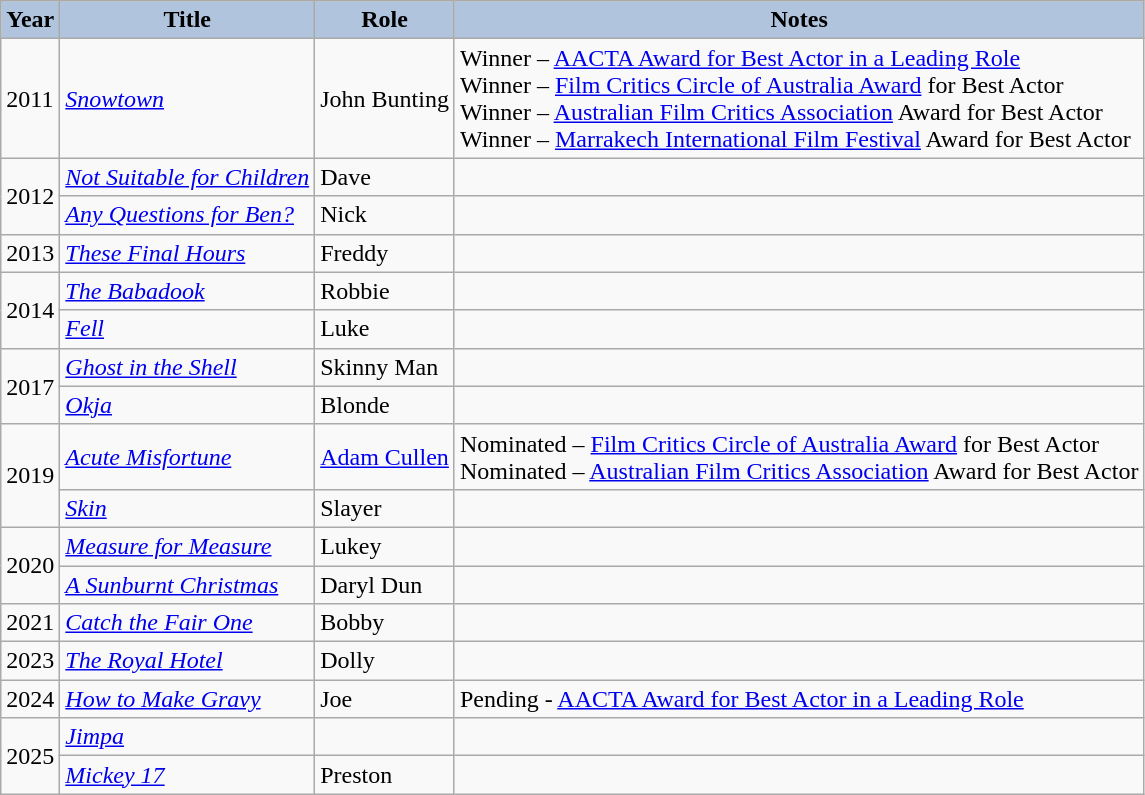<table class="wikitable">
<tr style="text-align:center;">
<th style="background:#B0C4DE;">Year</th>
<th style="background:#B0C4DE;">Title</th>
<th style="background:#B0C4DE;">Role</th>
<th style="background:#B0C4DE;">Notes</th>
</tr>
<tr>
<td>2011</td>
<td><em><a href='#'>Snowtown</a></em></td>
<td>John Bunting</td>
<td>Winner – <a href='#'>AACTA Award for Best Actor in a Leading Role</a><br>Winner – <a href='#'>Film Critics Circle of Australia Award</a> for Best Actor<br>Winner – <a href='#'>Australian Film Critics Association</a> Award for Best Actor<br>Winner – <a href='#'>Marrakech International Film Festival</a> Award for Best Actor</td>
</tr>
<tr>
<td rowspan="2">2012</td>
<td><em><a href='#'>Not Suitable for Children</a></em></td>
<td>Dave</td>
<td></td>
</tr>
<tr>
<td><em><a href='#'>Any Questions for Ben?</a></em></td>
<td>Nick</td>
<td></td>
</tr>
<tr>
<td>2013</td>
<td><em><a href='#'>These Final Hours</a></em></td>
<td>Freddy</td>
<td></td>
</tr>
<tr>
<td rowspan="2">2014</td>
<td><em><a href='#'>The Babadook</a></em></td>
<td>Robbie</td>
<td></td>
</tr>
<tr>
<td><em><a href='#'>Fell</a></em></td>
<td>Luke</td>
<td></td>
</tr>
<tr>
<td rowspan="2">2017</td>
<td><em><a href='#'>Ghost in the Shell</a></em></td>
<td>Skinny Man</td>
<td></td>
</tr>
<tr>
<td><em><a href='#'>Okja</a></em></td>
<td>Blonde</td>
<td></td>
</tr>
<tr>
<td rowspan="2">2019</td>
<td><em><a href='#'>Acute Misfortune</a></em></td>
<td><a href='#'>Adam Cullen</a></td>
<td>Nominated – <a href='#'>Film Critics Circle of Australia Award</a> for Best Actor<br>Nominated – <a href='#'>Australian Film Critics Association</a> Award for Best Actor</td>
</tr>
<tr>
<td><em><a href='#'>Skin</a></em></td>
<td>Slayer</td>
<td></td>
</tr>
<tr>
<td rowspan="2">2020</td>
<td><em><a href='#'>Measure for Measure</a></em></td>
<td>Lukey</td>
<td></td>
</tr>
<tr>
<td><em><a href='#'>A Sunburnt Christmas</a></em></td>
<td>Daryl Dun</td>
<td></td>
</tr>
<tr>
<td>2021</td>
<td><em><a href='#'>Catch the Fair One</a></em></td>
<td>Bobby</td>
<td></td>
</tr>
<tr>
<td>2023</td>
<td><em><a href='#'>The Royal Hotel</a></em></td>
<td>Dolly</td>
<td></td>
</tr>
<tr>
<td>2024</td>
<td><em><a href='#'>How to Make Gravy</a></em></td>
<td>Joe</td>
<td>Pending - <a href='#'>AACTA Award for Best Actor in a Leading Role</a></td>
</tr>
<tr>
<td rowspan="2">2025</td>
<td><em><a href='#'>Jimpa</a></em></td>
<td></td>
<td></td>
</tr>
<tr>
<td><em><a href='#'>Mickey 17</a></em></td>
<td>Preston</td>
<td></td>
</tr>
</table>
